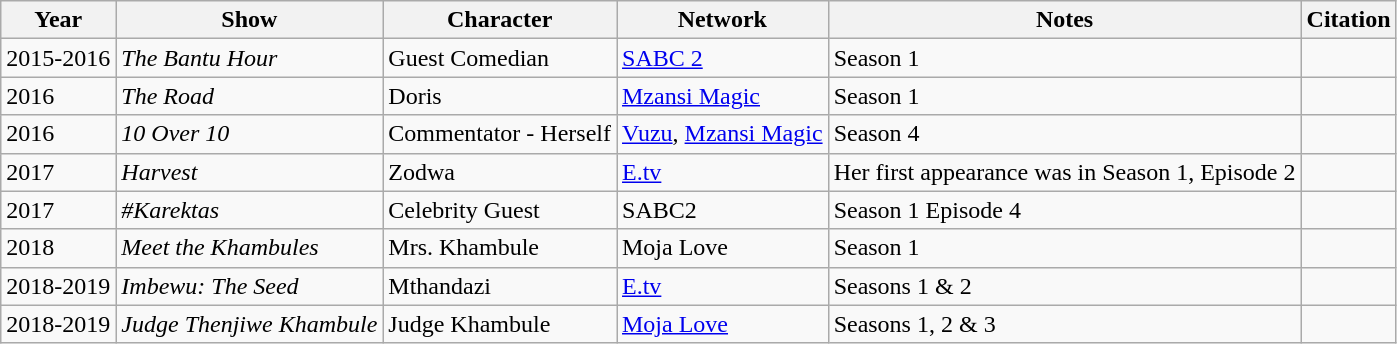<table class="wikitable">
<tr>
<th>Year</th>
<th>Show</th>
<th>Character</th>
<th>Network</th>
<th>Notes</th>
<th>Citation</th>
</tr>
<tr>
<td>2015-2016</td>
<td><em>The Bantu Hour</em></td>
<td>Guest Comedian</td>
<td><a href='#'>SABC 2</a></td>
<td>Season 1</td>
<td style="text-align:center;"></td>
</tr>
<tr>
<td>2016</td>
<td><em>The Road</em></td>
<td>Doris</td>
<td><a href='#'>Mzansi Magic</a></td>
<td>Season 1</td>
<td style="text-align:center;"></td>
</tr>
<tr>
<td>2016</td>
<td><em>10 Over 10</em></td>
<td>Commentator - Herself</td>
<td><a href='#'>Vuzu</a>, <a href='#'>Mzansi Magic</a></td>
<td>Season 4</td>
<td style="text-align:center;"></td>
</tr>
<tr>
<td>2017</td>
<td><em>Harvest</em></td>
<td>Zodwa</td>
<td><a href='#'>E.tv</a></td>
<td>Her first appearance was in Season 1, Episode 2</td>
<td style="text-align:center;"></td>
</tr>
<tr>
<td>2017</td>
<td><em>#Karektas</em></td>
<td>Celebrity Guest</td>
<td>SABC2</td>
<td>Season 1 Episode 4</td>
<td style="text-align:center;"></td>
</tr>
<tr>
<td>2018</td>
<td><em>Meet the Khambules</em></td>
<td>Mrs. Khambule</td>
<td>Moja Love</td>
<td>Season 1</td>
<td style="text-align:center;"></td>
</tr>
<tr>
<td>2018-2019</td>
<td><em>Imbewu: The Seed</em></td>
<td>Mthandazi</td>
<td><a href='#'>E.tv</a></td>
<td>Seasons 1 & 2</td>
<td style="text-align:center;"></td>
</tr>
<tr>
<td>2018-2019</td>
<td><em>Judge Thenjiwe Khambule</em></td>
<td>Judge Khambule</td>
<td><a href='#'>Moja Love</a></td>
<td>Seasons 1, 2 & 3</td>
<td style="text-align:center;"></td>
</tr>
</table>
